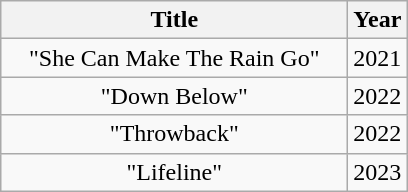<table class="wikitable plainrowheaders" border="1" style="text-align:center;">
<tr>
<th scope="col" style="width:14em;">Title</th>
<th scope="col">Year</th>
</tr>
<tr>
<td scope="row">"She Can Make The Rain Go"</td>
<td>2021</td>
</tr>
<tr>
<td>"Down Below"</td>
<td>2022</td>
</tr>
<tr>
<td>"Throwback"</td>
<td>2022</td>
</tr>
<tr>
<td>"Lifeline"</td>
<td>2023</td>
</tr>
</table>
